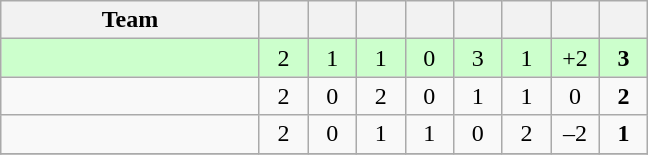<table class="wikitable" style="text-align: center;">
<tr>
<th width="165">Team</th>
<th width="25"></th>
<th width="25"></th>
<th width="25"></th>
<th width="25"></th>
<th width="25"></th>
<th width="25"></th>
<th width="25"></th>
<th width="25"></th>
</tr>
<tr bgcolor="#ccffcc">
<td style="text-align:left;"></td>
<td>2</td>
<td>1</td>
<td>1</td>
<td>0</td>
<td>3</td>
<td>1</td>
<td>+2</td>
<td><strong>3</strong></td>
</tr>
<tr>
<td style="text-align:left;"></td>
<td>2</td>
<td>0</td>
<td>2</td>
<td>0</td>
<td>1</td>
<td>1</td>
<td>0</td>
<td><strong>2</strong></td>
</tr>
<tr>
<td style="text-align:left;"></td>
<td>2</td>
<td>0</td>
<td>1</td>
<td>1</td>
<td>0</td>
<td>2</td>
<td>–2</td>
<td><strong>1</strong></td>
</tr>
<tr>
</tr>
</table>
